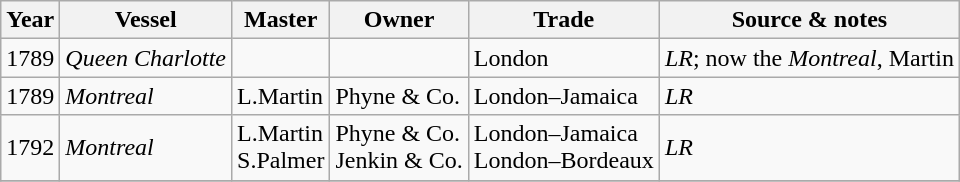<table class=" wikitable">
<tr>
<th>Year</th>
<th>Vessel</th>
<th>Master</th>
<th>Owner</th>
<th>Trade</th>
<th>Source & notes</th>
</tr>
<tr>
<td>1789</td>
<td><em>Queen Charlotte</em></td>
<td></td>
<td></td>
<td>London</td>
<td><em>LR</em>; now the <em>Montreal</em>, Martin</td>
</tr>
<tr>
<td>1789</td>
<td><em>Montreal</em></td>
<td>L.Martin</td>
<td>Phyne & Co.</td>
<td>London–Jamaica</td>
<td><em>LR</em></td>
</tr>
<tr>
<td>1792</td>
<td><em>Montreal</em></td>
<td>L.Martin<br>S.Palmer</td>
<td>Phyne & Co.<br>Jenkin & Co.</td>
<td>London–Jamaica<br>London–Bordeaux</td>
<td><em>LR</em></td>
</tr>
<tr>
</tr>
</table>
